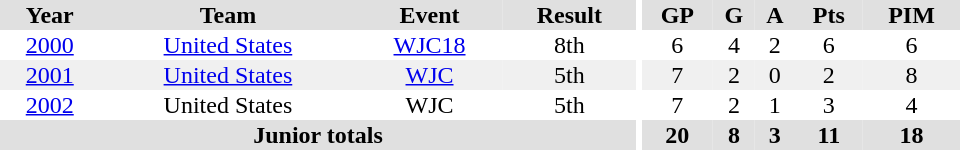<table border="0" cellpadding="1" cellspacing="0" ID="Table3" style="text-align:center; width:40em">
<tr ALIGN="center" bgcolor="#e0e0e0">
<th>Year</th>
<th>Team</th>
<th>Event</th>
<th>Result</th>
<th rowspan="99" bgcolor="#ffffff"></th>
<th>GP</th>
<th>G</th>
<th>A</th>
<th>Pts</th>
<th>PIM</th>
</tr>
<tr>
<td><a href='#'>2000</a></td>
<td><a href='#'>United States</a></td>
<td><a href='#'>WJC18</a></td>
<td>8th</td>
<td>6</td>
<td>4</td>
<td>2</td>
<td>6</td>
<td>6</td>
</tr>
<tr bgcolor="#f0f0f0">
<td><a href='#'>2001</a></td>
<td><a href='#'>United States</a></td>
<td><a href='#'>WJC</a></td>
<td>5th</td>
<td>7</td>
<td>2</td>
<td>0</td>
<td>2</td>
<td>8</td>
</tr>
<tr>
<td><a href='#'>2002</a></td>
<td>United States</td>
<td>WJC</td>
<td>5th</td>
<td>7</td>
<td>2</td>
<td>1</td>
<td>3</td>
<td>4</td>
</tr>
<tr bgcolor="#e0e0e0">
<th colspan="4">Junior totals</th>
<th>20</th>
<th>8</th>
<th>3</th>
<th>11</th>
<th>18</th>
</tr>
</table>
